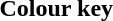<table class="toccolours">
<tr>
<th>Colour key<br></th>
</tr>
<tr>
<td><br>

</td>
</tr>
</table>
